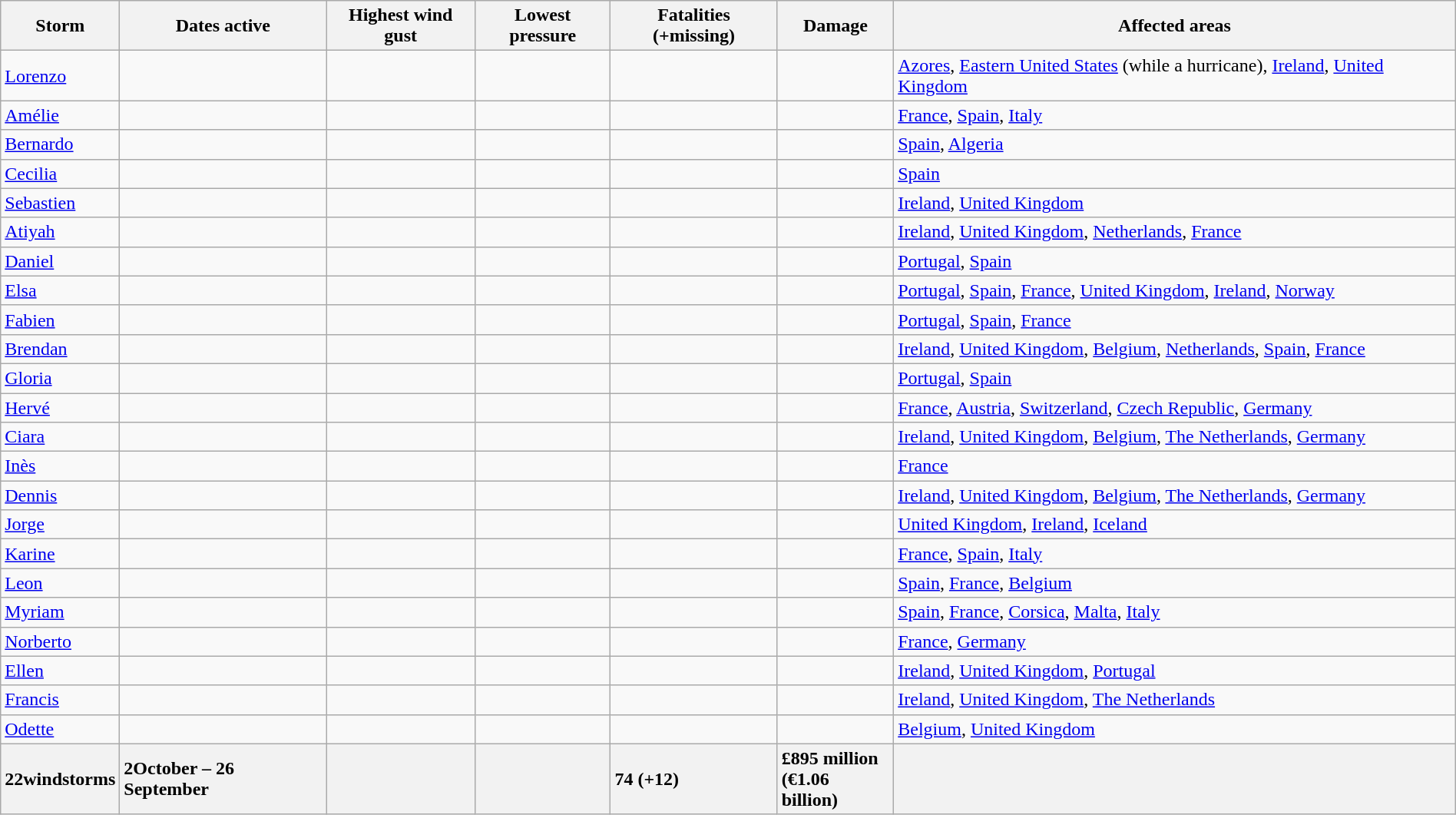<table class="wikitable sortable" style="width:100%">
<tr>
<th>Storm</th>
<th data-sort-type="number">Dates active</th>
<th data-sort-type="number">Highest wind gust</th>
<th data-sort-type="number">Lowest pressure</th>
<th data-sort-type="number">Fatalities (+missing)</th>
<th data-sort-type="number">Damage</th>
<th>Affected areas</th>
</tr>
<tr>
<td><a href='#'>Lorenzo</a></td>
<td></td>
<td></td>
<td></td>
<td></td>
<td></td>
<td><a href='#'>Azores</a>, <a href='#'>Eastern United States</a> (while a hurricane), <a href='#'>Ireland</a>, <a href='#'>United Kingdom</a></td>
</tr>
<tr>
<td><a href='#'>Amélie</a></td>
<td></td>
<td></td>
<td></td>
<td></td>
<td></td>
<td><a href='#'>France</a>, <a href='#'>Spain</a>, <a href='#'>Italy</a></td>
</tr>
<tr>
<td><a href='#'>Bernardo</a></td>
<td></td>
<td></td>
<td></td>
<td></td>
<td></td>
<td><a href='#'>Spain</a>, <a href='#'>Algeria</a></td>
</tr>
<tr>
<td><a href='#'>Cecilia</a></td>
<td></td>
<td></td>
<td></td>
<td></td>
<td></td>
<td><a href='#'>Spain</a></td>
</tr>
<tr>
<td><a href='#'>Sebastien</a></td>
<td></td>
<td></td>
<td></td>
<td></td>
<td></td>
<td><a href='#'>Ireland</a>, <a href='#'>United Kingdom</a></td>
</tr>
<tr>
<td><a href='#'>Atiyah</a></td>
<td></td>
<td></td>
<td></td>
<td></td>
<td></td>
<td><a href='#'>Ireland</a>, <a href='#'>United Kingdom</a>, <a href='#'>Netherlands</a>, <a href='#'>France</a></td>
</tr>
<tr>
<td><a href='#'>Daniel</a></td>
<td></td>
<td></td>
<td></td>
<td></td>
<td></td>
<td><a href='#'>Portugal</a>, <a href='#'>Spain</a></td>
</tr>
<tr>
<td><a href='#'>Elsa</a></td>
<td></td>
<td></td>
<td></td>
<td></td>
<td></td>
<td><a href='#'>Portugal</a>, <a href='#'>Spain</a>, <a href='#'>France</a>, <a href='#'>United Kingdom</a>, <a href='#'>Ireland</a>, <a href='#'>Norway</a></td>
</tr>
<tr>
<td><a href='#'>Fabien</a></td>
<td></td>
<td></td>
<td></td>
<td></td>
<td></td>
<td><a href='#'>Portugal</a>, <a href='#'>Spain</a>, <a href='#'>France</a></td>
</tr>
<tr>
<td><a href='#'>Brendan</a></td>
<td></td>
<td></td>
<td></td>
<td></td>
<td></td>
<td><a href='#'>Ireland</a>, <a href='#'>United Kingdom</a>, <a href='#'>Belgium</a>, <a href='#'>Netherlands</a>, <a href='#'>Spain</a>, <a href='#'>France</a></td>
</tr>
<tr>
<td><a href='#'>Gloria</a></td>
<td></td>
<td></td>
<td></td>
<td></td>
<td></td>
<td><a href='#'>Portugal</a>, <a href='#'>Spain</a></td>
</tr>
<tr>
<td><a href='#'>Hervé</a></td>
<td></td>
<td></td>
<td></td>
<td></td>
<td></td>
<td><a href='#'>France</a>, <a href='#'>Austria</a>, <a href='#'>Switzerland</a>, <a href='#'>Czech Republic</a>, <a href='#'>Germany</a></td>
</tr>
<tr>
<td><a href='#'>Ciara</a></td>
<td></td>
<td></td>
<td></td>
<td></td>
<td></td>
<td><a href='#'>Ireland</a>, <a href='#'>United Kingdom</a>, <a href='#'>Belgium</a>, <a href='#'>The Netherlands</a>, <a href='#'>Germany</a></td>
</tr>
<tr>
<td><a href='#'>Inès</a></td>
<td></td>
<td></td>
<td></td>
<td></td>
<td></td>
<td><a href='#'>France</a></td>
</tr>
<tr>
<td><a href='#'>Dennis</a></td>
<td></td>
<td></td>
<td></td>
<td></td>
<td></td>
<td><a href='#'>Ireland</a>, <a href='#'>United Kingdom</a>, <a href='#'>Belgium</a>, <a href='#'>The Netherlands</a>, <a href='#'>Germany</a></td>
</tr>
<tr>
<td><a href='#'>Jorge</a></td>
<td></td>
<td></td>
<td></td>
<td></td>
<td></td>
<td><a href='#'>United Kingdom</a>, <a href='#'>Ireland</a>, <a href='#'>Iceland</a></td>
</tr>
<tr>
<td><a href='#'>Karine</a></td>
<td></td>
<td></td>
<td></td>
<td></td>
<td></td>
<td><a href='#'>France</a>, <a href='#'>Spain</a>, <a href='#'>Italy</a></td>
</tr>
<tr>
<td><a href='#'>Leon</a></td>
<td></td>
<td></td>
<td></td>
<td></td>
<td></td>
<td><a href='#'>Spain</a>, <a href='#'>France</a>, <a href='#'>Belgium</a></td>
</tr>
<tr>
<td><a href='#'>Myriam</a></td>
<td></td>
<td></td>
<td></td>
<td></td>
<td></td>
<td><a href='#'>Spain</a>, <a href='#'>France</a>, <a href='#'>Corsica</a>, <a href='#'>Malta</a>, <a href='#'>Italy</a></td>
</tr>
<tr>
<td><a href='#'>Norberto</a></td>
<td></td>
<td></td>
<td></td>
<td></td>
<td></td>
<td><a href='#'>France</a>, <a href='#'>Germany</a></td>
</tr>
<tr>
<td><a href='#'>Ellen</a></td>
<td></td>
<td></td>
<td></td>
<td></td>
<td></td>
<td><a href='#'>Ireland</a>, <a href='#'>United Kingdom</a>, <a href='#'>Portugal</a></td>
</tr>
<tr>
<td><a href='#'>Francis</a></td>
<td></td>
<td></td>
<td></td>
<td></td>
<td></td>
<td><a href='#'>Ireland</a>, <a href='#'>United Kingdom</a>, <a href='#'>The Netherlands</a></td>
</tr>
<tr>
<td><a href='#'>Odette</a></td>
<td></td>
<td></td>
<td></td>
<td></td>
<td></td>
<td><a href='#'>Belgium</a>, <a href='#'>United Kingdom</a></td>
</tr>
<tr style="background-color:#F0F0F0">
<th style="text-align:left">22windstorms</th>
<th style="text-align:left">2October – 26 September</th>
<th style="text-align:left"></th>
<th style="text-align:left"></th>
<th style="text-align:left">74 (+12)</th>
<th style="text-align:left">£895 million<br>(€1.06 billion)</th>
<th style="text-align:left"></th>
</tr>
</table>
